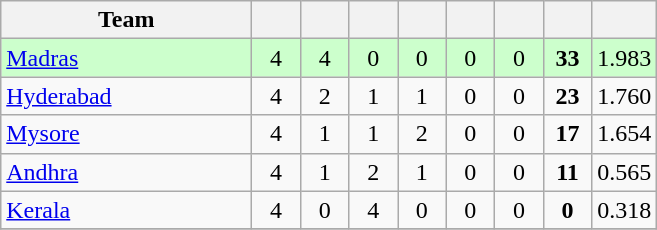<table class="wikitable" style="text-align:center">
<tr>
<th style="width:160px">Team</th>
<th style="width:25px"></th>
<th style="width:25px"></th>
<th style="width:25px"></th>
<th style="width:25px"></th>
<th style="width:25px"></th>
<th style="width:25px"></th>
<th style="width:25px"></th>
<th style="width:25px;"></th>
</tr>
<tr style="background:#cfc;">
<td style="text-align:left"><a href='#'>Madras</a></td>
<td>4</td>
<td>4</td>
<td>0</td>
<td>0</td>
<td>0</td>
<td>0</td>
<td><strong>33</strong></td>
<td>1.983</td>
</tr>
<tr>
<td style="text-align:left"><a href='#'>Hyderabad</a></td>
<td>4</td>
<td>2</td>
<td>1</td>
<td>1</td>
<td>0</td>
<td>0</td>
<td><strong>23</strong></td>
<td>1.760</td>
</tr>
<tr>
<td style="text-align:left"><a href='#'>Mysore</a></td>
<td>4</td>
<td>1</td>
<td>1</td>
<td>2</td>
<td>0</td>
<td>0</td>
<td><strong>17</strong></td>
<td>1.654</td>
</tr>
<tr>
<td style="text-align:left"><a href='#'>Andhra</a></td>
<td>4</td>
<td>1</td>
<td>2</td>
<td>1</td>
<td>0</td>
<td>0</td>
<td><strong>11</strong></td>
<td>0.565</td>
</tr>
<tr>
<td style="text-align:left"><a href='#'>Kerala</a></td>
<td>4</td>
<td>0</td>
<td>4</td>
<td>0</td>
<td>0</td>
<td>0</td>
<td><strong>0</strong></td>
<td>0.318</td>
</tr>
<tr>
</tr>
</table>
